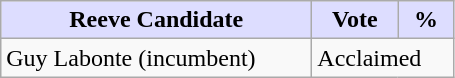<table class="wikitable">
<tr>
<th style="background:#ddf; width:200px;">Reeve Candidate</th>
<th style="background:#ddf; width:50px;">Vote</th>
<th style="background:#ddf; width:30px;">%</th>
</tr>
<tr>
<td>Guy Labonte (incumbent)</td>
<td colspan="2">Acclaimed</td>
</tr>
</table>
